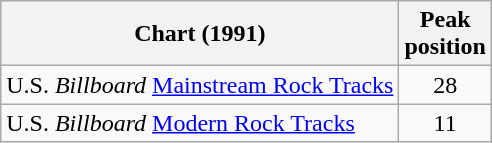<table class="wikitable sortable">
<tr>
<th>Chart (1991)</th>
<th>Peak<br>position</th>
</tr>
<tr>
<td>U.S. <em>Billboard</em> <a href='#'>Mainstream Rock Tracks</a></td>
<td style="text-align:center;">28</td>
</tr>
<tr>
<td>U.S. <em>Billboard</em> <a href='#'>Modern Rock Tracks</a></td>
<td style="text-align:center;">11</td>
</tr>
</table>
